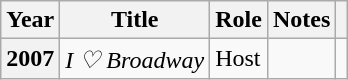<table class="wikitable plainrowheaders sortable">
<tr>
<th scope="col">Year</th>
<th scope="col">Title</th>
<th scope="col">Role</th>
<th scope="col" class="unsortable">Notes</th>
<th scope="col" class="unsortable"></th>
</tr>
<tr>
<th scope="row">2007</th>
<td><em>I ♡ Broadway</em></td>
<td>Host</td>
<td></td>
<td style="text-align:center"></td>
</tr>
</table>
